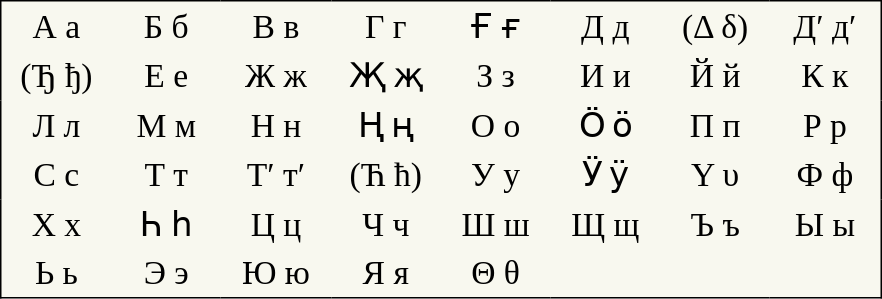<table style="font-family:Arial Unicode MS; font-size:1.4em; border-color:#000000; border-width:1px; border-style:solid; border-collapse:collapse; background-color:#F8F8EF">
<tr>
<td style="width:3em; text-align:center; padding: 3px;">А а</td>
<td style="width:3em; text-align:center; padding: 3px;">Б б</td>
<td style="width:3em; text-align:center; padding: 3px;">В в</td>
<td style="width:3em; text-align:center; padding: 3px;">Г г</td>
<td style="width:3em; text-align:center; padding: 3px;">Ғ ғ</td>
<td style="width:3em; text-align:center; padding: 3px;">Д д</td>
<td style="width:3em; text-align:center; padding: 3px;">(Δ δ)</td>
<td style="width:3em; text-align:center; padding: 3px;">Д′ д′</td>
</tr>
<tr>
<td style="width:3em; text-align:center; padding: 3px;">(Ђ ђ)</td>
<td style="width:3em; text-align:center; padding: 3px;">Е е</td>
<td style="width:3em; text-align:center; padding: 3px;">Ж ж</td>
<td style="width:3em; text-align:center; padding: 3px;">Җ җ</td>
<td style="width:3em; text-align:center; padding: 3px;">З з</td>
<td style="width:3em; text-align:center; padding: 3px;">И и</td>
<td style="width:3em; text-align:center; padding: 3px;">Й й</td>
<td style="width:3em; text-align:center; padding: 3px;">К к</td>
</tr>
<tr>
<td style="width:3em; text-align:center; padding: 3px;">Л л</td>
<td style="width:3em; text-align:center; padding: 3px;">М м</td>
<td style="width:3em; text-align:center; padding: 3px;">Н н</td>
<td style="width:3em; text-align:center; padding: 3px;">Ң ң</td>
<td style="width:3em; text-align:center; padding: 3px;">О о</td>
<td style="width:3em; text-align:center; padding: 3px;">Ӧ ӧ</td>
<td style="width:3em; text-align:center; padding: 3px;">П п</td>
<td style="width:3em; text-align:center; padding: 3px;">Р р</td>
</tr>
<tr>
<td style="width:3em; text-align:center; padding: 3px;">С с</td>
<td style="width:3em; text-align:center; padding: 3px;">Т т</td>
<td style="width:3em; text-align:center; padding: 3px;">Т′ т′</td>
<td style="width:3em; text-align:center; padding: 3px;">(Ћ ћ)</td>
<td style="width:3em; text-align:center; padding: 3px;">У у</td>
<td style="width:3em; text-align:center; padding: 3px;">Ӱ ӱ</td>
<td style="width:3em; text-align:center; padding: 3px;">Υ υ</td>
<td style="width:3em; text-align:center; padding: 3px;">Ф ф</td>
</tr>
<tr>
<td style="width:3em; text-align:center; padding: 3px;">Х х</td>
<td style="width:3em; text-align:center; padding: 3px;">Һ һ</td>
<td style="width:3em; text-align:center; padding: 3px;">Ц ц</td>
<td style="width:3em; text-align:center; padding: 3px;">Ч ч</td>
<td style="width:3em; text-align:center; padding: 3px;">Ш ш</td>
<td style="width:3em; text-align:center; padding: 3px;">Щ щ</td>
<td style="width:3em; text-align:center; padding: 3px;">Ъ ъ</td>
<td style="width:3em; text-align:center; padding: 3px;">Ы ы</td>
</tr>
<tr>
<td style="width:3em; text-align:center; padding: 3px;">Ь ь</td>
<td style="width:3em; text-align:center; padding: 3px;">Э э</td>
<td style="width:3em; text-align:center; padding: 3px;">Ю ю</td>
<td style="width:3em; text-align:center; padding: 3px;">Я я</td>
<td style="width:3em; text-align:center; padding: 3px;">Θ θ</td>
<td></td>
<td></td>
<td></td>
</tr>
</table>
